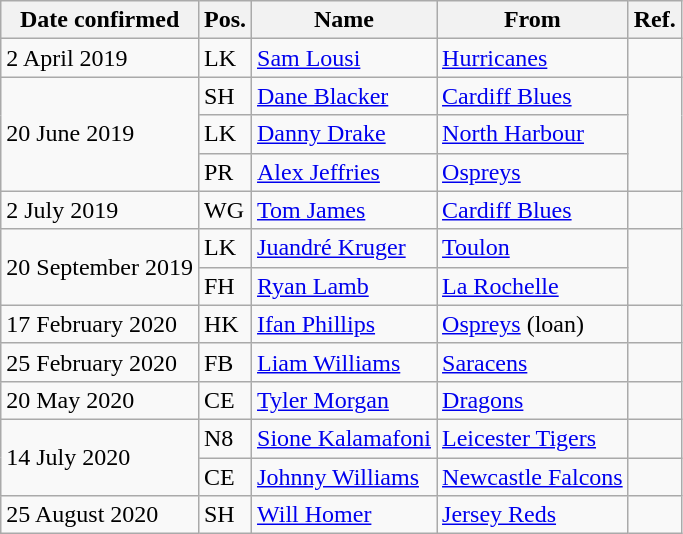<table class="wikitable">
<tr>
<th>Date confirmed</th>
<th>Pos.</th>
<th>Name</th>
<th>From</th>
<th>Ref.</th>
</tr>
<tr>
<td>2 April 2019</td>
<td>LK</td>
<td> <a href='#'>Sam Lousi</a></td>
<td> <a href='#'>Hurricanes</a></td>
<td></td>
</tr>
<tr>
<td rowspan="3">20 June 2019</td>
<td>SH</td>
<td> <a href='#'>Dane Blacker</a></td>
<td><a href='#'>Cardiff Blues</a></td>
<td rowspan="3"></td>
</tr>
<tr>
<td>LK</td>
<td> <a href='#'>Danny Drake</a></td>
<td> <a href='#'>North Harbour</a></td>
</tr>
<tr>
<td>PR</td>
<td> <a href='#'>Alex Jeffries</a></td>
<td><a href='#'>Ospreys</a></td>
</tr>
<tr>
<td>2 July 2019</td>
<td>WG</td>
<td> <a href='#'>Tom James</a></td>
<td><a href='#'>Cardiff Blues</a></td>
<td></td>
</tr>
<tr>
<td rowspan="2">20 September 2019</td>
<td>LK</td>
<td> <a href='#'>Juandré Kruger</a></td>
<td> <a href='#'>Toulon</a></td>
<td rowspan="2"></td>
</tr>
<tr>
<td>FH</td>
<td> <a href='#'>Ryan Lamb</a></td>
<td> <a href='#'>La Rochelle</a></td>
</tr>
<tr>
<td>17 February 2020</td>
<td>HK</td>
<td> <a href='#'>Ifan Phillips</a></td>
<td><a href='#'>Ospreys</a> (loan)</td>
<td></td>
</tr>
<tr>
<td>25 February 2020</td>
<td>FB</td>
<td> <a href='#'>Liam Williams</a></td>
<td> <a href='#'>Saracens</a></td>
<td></td>
</tr>
<tr>
<td>20 May 2020</td>
<td>CE</td>
<td> <a href='#'>Tyler Morgan</a></td>
<td><a href='#'>Dragons</a></td>
<td></td>
</tr>
<tr>
<td rowspan="2">14 July 2020</td>
<td>N8</td>
<td> <a href='#'>Sione Kalamafoni</a></td>
<td> <a href='#'>Leicester Tigers</a></td>
<td></td>
</tr>
<tr>
<td>CE</td>
<td> <a href='#'>Johnny Williams</a></td>
<td> <a href='#'>Newcastle Falcons</a></td>
<td></td>
</tr>
<tr>
<td>25 August 2020</td>
<td>SH</td>
<td> <a href='#'>Will Homer</a></td>
<td> <a href='#'>Jersey Reds</a></td>
<td></td>
</tr>
</table>
